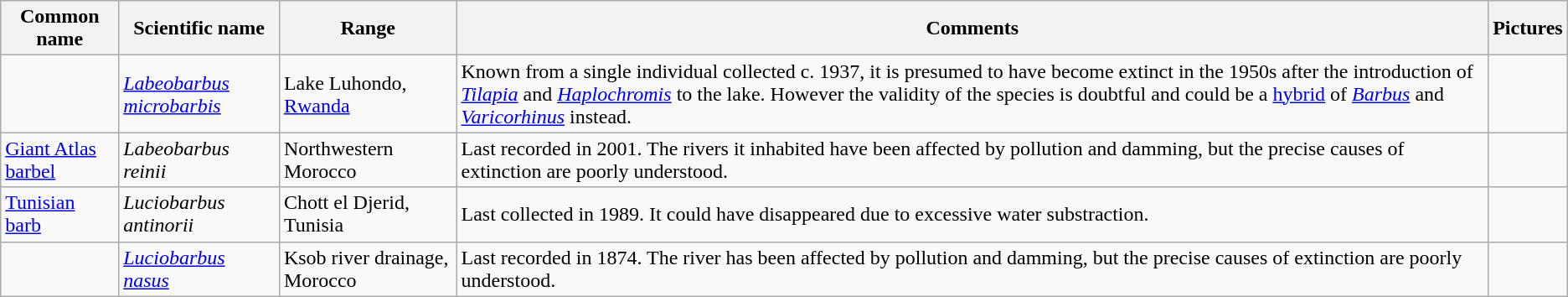<table class="wikitable">
<tr>
<th>Common name</th>
<th>Scientific name</th>
<th>Range</th>
<th class="unsortable">Comments</th>
<th class="unsortable">Pictures</th>
</tr>
<tr>
<td></td>
<td><em><a href='#'>Labeobarbus microbarbis</a></em></td>
<td>Lake Luhondo, <a href='#'>Rwanda</a></td>
<td>Known from a single individual collected c. 1937, it is presumed to have become extinct in the 1950s after the introduction of <em><a href='#'>Tilapia</a></em> and <em><a href='#'>Haplochromis</a></em> to the lake. However the validity of the species is doubtful and could be a <a href='#'>hybrid</a> of <em><a href='#'>Barbus</a></em> and <em><a href='#'>Varicorhinus</a></em> instead.</td>
<td></td>
</tr>
<tr>
<td><a href='#'>Giant Atlas barbel</a></td>
<td><em>Labeobarbus reinii</em></td>
<td>Northwestern Morocco</td>
<td>Last recorded in 2001. The rivers it inhabited have been affected by pollution and damming, but the precise causes of extinction are poorly understood.</td>
<td></td>
</tr>
<tr>
<td><a href='#'>Tunisian barb</a></td>
<td><em>Luciobarbus antinorii</em></td>
<td>Chott el Djerid, Tunisia</td>
<td>Last collected in 1989. It could have disappeared due to excessive water substraction.</td>
<td></td>
</tr>
<tr>
<td></td>
<td><em><a href='#'>Luciobarbus nasus</a></em></td>
<td>Ksob river drainage, Morocco</td>
<td>Last recorded in 1874. The river has been affected by pollution and damming, but the precise causes of extinction are poorly understood.</td>
<td></td>
</tr>
</table>
